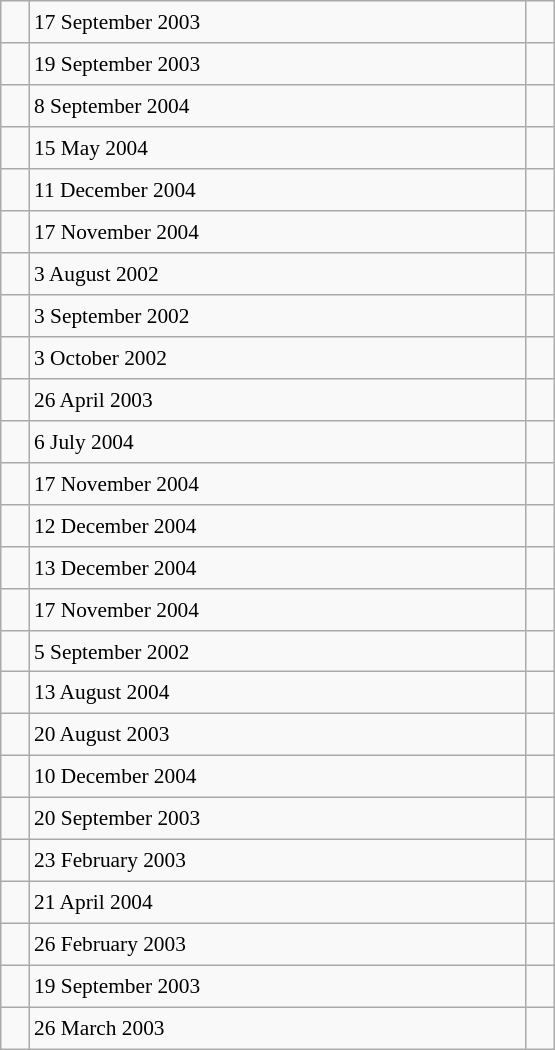<table class="wikitable" style="font-size: 89%; float: left; width: 26em; margin-right: 1em; height: 700px">
<tr>
<td></td>
<td>17 September 2003</td>
<td></td>
</tr>
<tr>
<td></td>
<td>19 September 2003</td>
<td></td>
</tr>
<tr>
<td></td>
<td>8 September 2004</td>
<td></td>
</tr>
<tr>
<td></td>
<td>15 May 2004</td>
<td></td>
</tr>
<tr>
<td></td>
<td>11 December 2004</td>
<td></td>
</tr>
<tr>
<td></td>
<td>17 November 2004</td>
<td></td>
</tr>
<tr>
<td></td>
<td>3 August 2002</td>
<td></td>
</tr>
<tr>
<td></td>
<td>3 September 2002</td>
<td></td>
</tr>
<tr>
<td></td>
<td>3 October 2002</td>
<td></td>
</tr>
<tr>
<td></td>
<td>26 April 2003</td>
<td></td>
</tr>
<tr>
<td></td>
<td>6 July 2004</td>
<td></td>
</tr>
<tr>
<td></td>
<td>17 November 2004</td>
<td></td>
</tr>
<tr>
<td></td>
<td>12 December 2004</td>
<td></td>
</tr>
<tr>
<td></td>
<td>13 December 2004</td>
<td></td>
</tr>
<tr>
<td></td>
<td>17 November 2004</td>
<td></td>
</tr>
<tr>
<td></td>
<td>5 September 2002</td>
<td></td>
</tr>
<tr>
<td></td>
<td>13 August 2004</td>
<td></td>
</tr>
<tr>
<td></td>
<td>20 August 2003</td>
<td></td>
</tr>
<tr>
<td></td>
<td>10 December 2004</td>
<td></td>
</tr>
<tr>
<td></td>
<td>20 September 2003</td>
<td></td>
</tr>
<tr>
<td></td>
<td>23 February 2003</td>
<td></td>
</tr>
<tr>
<td></td>
<td>21 April 2004</td>
<td></td>
</tr>
<tr>
<td></td>
<td>26 February 2003</td>
<td></td>
</tr>
<tr>
<td></td>
<td>19 September 2003</td>
<td></td>
</tr>
<tr>
<td></td>
<td>26 March 2003</td>
<td></td>
</tr>
</table>
